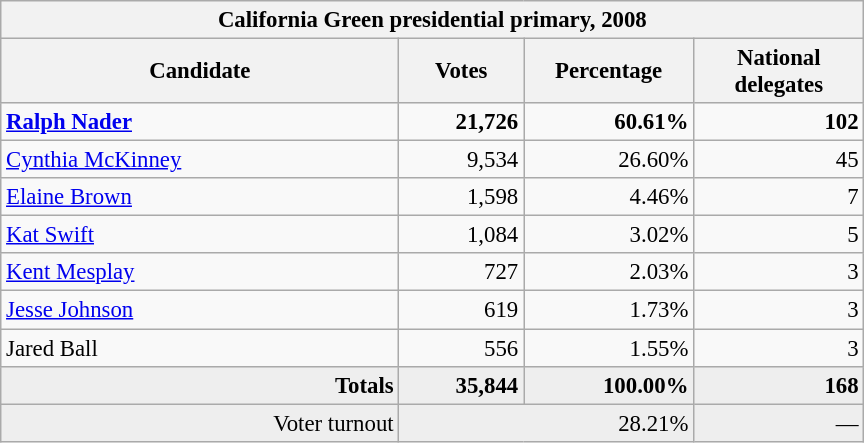<table class="wikitable" style="font-size: 95%;">
<tr>
<th colspan="4">California Green presidential primary, 2008</th>
</tr>
<tr>
<th style="width: 17em">Candidate</th>
<th style="width: 5em">Votes</th>
<th style="width: 7em">Percentage</th>
<th style="width: 7em">National delegates</th>
</tr>
<tr>
<td><strong><a href='#'>Ralph Nader</a></strong></td>
<td align="right"><strong>21,726</strong></td>
<td align="right"><strong>60.61%</strong></td>
<td align="right"><strong>102</strong></td>
</tr>
<tr>
<td><a href='#'>Cynthia McKinney</a></td>
<td align="right">9,534</td>
<td align="right">26.60%</td>
<td align="right">45</td>
</tr>
<tr>
<td><a href='#'>Elaine Brown</a></td>
<td align="right">1,598</td>
<td align="right">4.46%</td>
<td align="right">7</td>
</tr>
<tr>
<td><a href='#'>Kat Swift</a></td>
<td align="right">1,084</td>
<td align="right">3.02%</td>
<td align="right">5</td>
</tr>
<tr>
<td><a href='#'>Kent Mesplay</a></td>
<td align="right">727</td>
<td align="right">2.03%</td>
<td align="right">3</td>
</tr>
<tr>
<td><a href='#'>Jesse Johnson</a></td>
<td align="right">619</td>
<td align="right">1.73%</td>
<td align="right">3</td>
</tr>
<tr>
<td>Jared Ball</td>
<td align="right">556</td>
<td align="right">1.55%</td>
<td align="right">3</td>
</tr>
<tr bgcolor="#EEEEEE">
<td align="right"><strong>Totals</strong></td>
<td align="right"><strong>35,844</strong></td>
<td align="right"><strong>100.00%</strong></td>
<td align="right"><strong>168</strong></td>
</tr>
<tr bgcolor="#EEEEEE">
<td align="right">Voter turnout</td>
<td colspan="2" align="right">28.21%</td>
<td align="right">—</td>
</tr>
</table>
